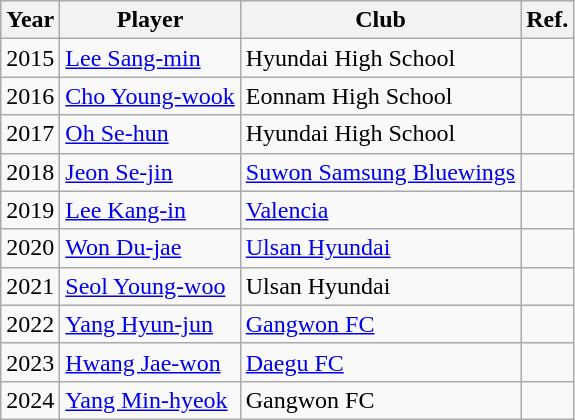<table class="wikitable" style="text-align:left">
<tr>
<th>Year</th>
<th>Player</th>
<th>Club</th>
<th>Ref.</th>
</tr>
<tr>
<td>2015</td>
<td><a href='#'>Lee Sang-min</a></td>
<td> Hyundai High School</td>
<td></td>
</tr>
<tr>
<td>2016</td>
<td><a href='#'>Cho Young-wook</a></td>
<td> Eonnam High School</td>
<td></td>
</tr>
<tr>
<td>2017</td>
<td><a href='#'>Oh Se-hun</a></td>
<td> Hyundai High School</td>
<td></td>
</tr>
<tr>
<td>2018</td>
<td><a href='#'>Jeon Se-jin</a></td>
<td> <a href='#'>Suwon Samsung Bluewings</a></td>
<td></td>
</tr>
<tr>
<td>2019</td>
<td><a href='#'>Lee Kang-in</a></td>
<td> <a href='#'>Valencia</a></td>
<td></td>
</tr>
<tr>
<td>2020</td>
<td><a href='#'>Won Du-jae</a></td>
<td> <a href='#'>Ulsan Hyundai</a></td>
<td></td>
</tr>
<tr>
<td>2021</td>
<td><a href='#'>Seol Young-woo</a></td>
<td> Ulsan Hyundai</td>
<td></td>
</tr>
<tr>
<td>2022</td>
<td><a href='#'>Yang Hyun-jun</a></td>
<td> <a href='#'>Gangwon FC</a></td>
<td></td>
</tr>
<tr>
<td>2023</td>
<td><a href='#'>Hwang Jae-won</a></td>
<td> <a href='#'>Daegu FC</a></td>
<td></td>
</tr>
<tr>
<td>2024</td>
<td><a href='#'>Yang Min-hyeok</a></td>
<td> Gangwon FC</td>
<td></td>
</tr>
</table>
